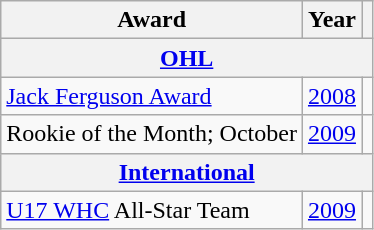<table class="wikitable">
<tr>
<th>Award</th>
<th>Year</th>
<th></th>
</tr>
<tr>
<th colspan="3"><a href='#'>OHL</a></th>
</tr>
<tr>
<td><a href='#'>Jack Ferguson Award</a></td>
<td><a href='#'>2008</a></td>
<td></td>
</tr>
<tr>
<td>Rookie of the Month; October</td>
<td><a href='#'>2009</a></td>
<td></td>
</tr>
<tr>
<th colspan="3"><a href='#'>International</a></th>
</tr>
<tr>
<td><a href='#'>U17 WHC</a> All-Star Team</td>
<td><a href='#'>2009</a></td>
<td></td>
</tr>
</table>
